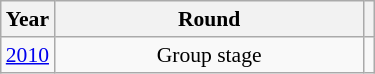<table class="wikitable" style="text-align: center; font-size:90%">
<tr>
<th>Year</th>
<th style="width:200px">Round</th>
<th></th>
</tr>
<tr>
<td><a href='#'>2010</a></td>
<td>Group stage</td>
<td></td>
</tr>
</table>
